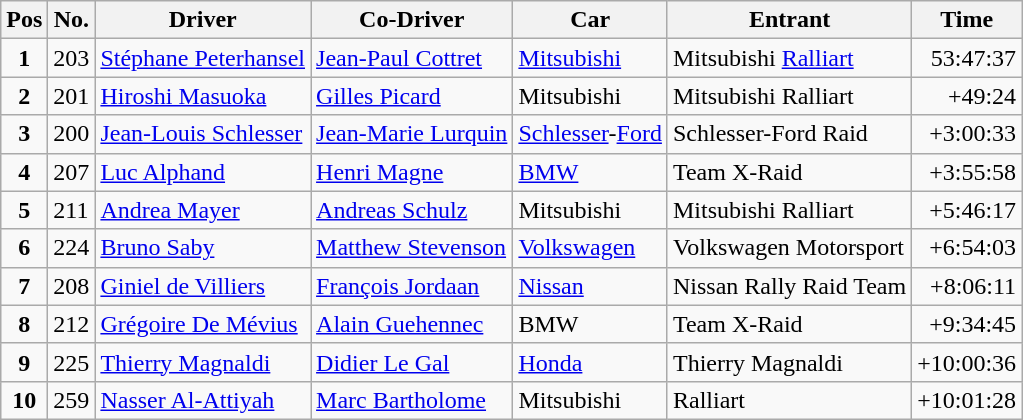<table class="wikitable">
<tr>
<th>Pos</th>
<th>No.</th>
<th>Driver</th>
<th>Co-Driver</th>
<th>Car</th>
<th>Entrant</th>
<th>Time</th>
</tr>
<tr>
<td align=center><strong>1</strong></td>
<td>203</td>
<td> <a href='#'>Stéphane Peterhansel</a></td>
<td> <a href='#'>Jean-Paul Cottret</a></td>
<td><a href='#'>Mitsubishi</a></td>
<td>Mitsubishi <a href='#'>Ralliart</a></td>
<td align="right">53:47:37</td>
</tr>
<tr>
<td align=center><strong>2</strong></td>
<td>201</td>
<td> <a href='#'>Hiroshi Masuoka</a></td>
<td> <a href='#'>Gilles Picard</a></td>
<td>Mitsubishi</td>
<td>Mitsubishi Ralliart</td>
<td align="right">+49:24</td>
</tr>
<tr>
<td align=center><strong>3</strong></td>
<td>200</td>
<td> <a href='#'>Jean-Louis Schlesser</a></td>
<td> <a href='#'>Jean-Marie Lurquin</a></td>
<td><a href='#'>Schlesser</a>-<a href='#'>Ford</a></td>
<td>Schlesser-Ford Raid</td>
<td align="right">+3:00:33</td>
</tr>
<tr>
<td align=center><strong>4</strong></td>
<td>207</td>
<td> <a href='#'>Luc Alphand</a></td>
<td> <a href='#'>Henri Magne</a></td>
<td><a href='#'>BMW</a></td>
<td>Team X-Raid</td>
<td align="right">+3:55:58</td>
</tr>
<tr>
<td align=center><strong>5</strong></td>
<td>211</td>
<td> <a href='#'>Andrea Mayer</a></td>
<td> <a href='#'>Andreas Schulz</a></td>
<td>Mitsubishi</td>
<td>Mitsubishi Ralliart</td>
<td align="right">+5:46:17</td>
</tr>
<tr>
<td align=center><strong>6</strong></td>
<td>224</td>
<td> <a href='#'>Bruno Saby</a></td>
<td> <a href='#'>Matthew Stevenson</a></td>
<td><a href='#'>Volkswagen</a></td>
<td>Volkswagen Motorsport</td>
<td align="right">+6:54:03</td>
</tr>
<tr>
<td align=center><strong>7</strong></td>
<td>208</td>
<td> <a href='#'>Giniel de Villiers</a></td>
<td> <a href='#'>François Jordaan</a></td>
<td><a href='#'>Nissan</a></td>
<td>Nissan Rally Raid Team</td>
<td align="right">+8:06:11</td>
</tr>
<tr>
<td align=center><strong>8</strong></td>
<td>212</td>
<td> <a href='#'>Grégoire De Mévius</a></td>
<td> <a href='#'>Alain Guehennec</a></td>
<td>BMW</td>
<td>Team X-Raid</td>
<td align="right">+9:34:45</td>
</tr>
<tr>
<td align=center><strong>9</strong></td>
<td>225</td>
<td> <a href='#'>Thierry Magnaldi</a></td>
<td> <a href='#'>Didier Le Gal</a></td>
<td><a href='#'>Honda</a></td>
<td>Thierry Magnaldi</td>
<td align="right">+10:00:36</td>
</tr>
<tr>
<td align=center><strong>10</strong></td>
<td>259</td>
<td> <a href='#'>Nasser Al-Attiyah</a></td>
<td> <a href='#'>Marc Bartholome</a></td>
<td>Mitsubishi</td>
<td>Ralliart</td>
<td align="right">+10:01:28</td>
</tr>
</table>
